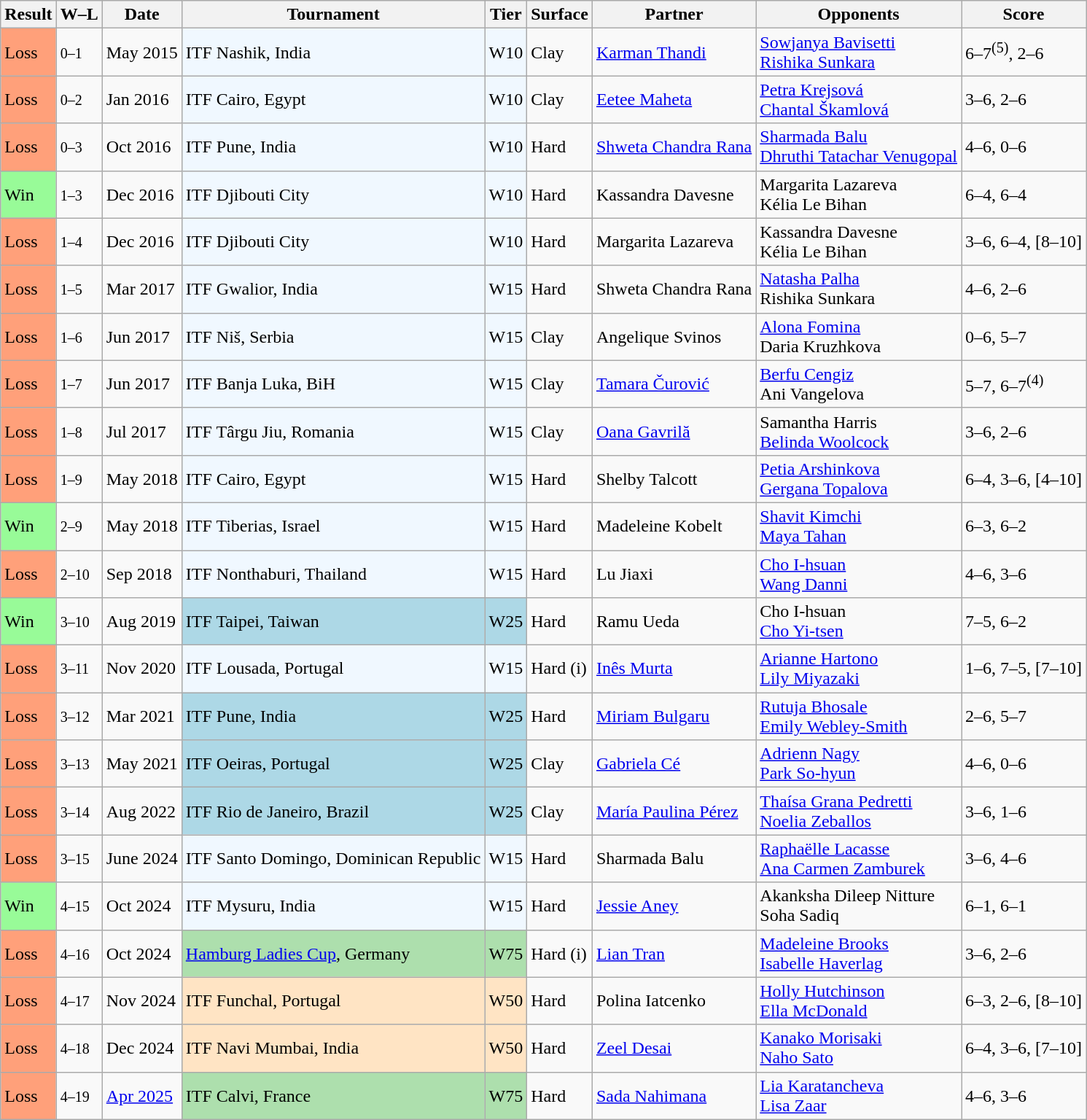<table class="wikitable sortable">
<tr>
<th>Result</th>
<th class=unsortable>W–L</th>
<th>Date</th>
<th>Tournament</th>
<th>Tier</th>
<th>Surface</th>
<th>Partner</th>
<th>Opponents</th>
<th class=unsortable>Score</th>
</tr>
<tr>
<td bgcolor="FFA07A">Loss</td>
<td><small>0–1</small></td>
<td>May 2015</td>
<td style="background:#f0f8ff;">ITF Nashik, India</td>
<td style="background:#f0f8ff;">W10</td>
<td>Clay</td>
<td> <a href='#'>Karman Thandi</a></td>
<td> <a href='#'>Sowjanya Bavisetti</a> <br>  <a href='#'>Rishika Sunkara</a></td>
<td>6–7<sup>(5)</sup>, 2–6</td>
</tr>
<tr>
<td bgcolor="FFA07A">Loss</td>
<td><small>0–2</small></td>
<td>Jan 2016</td>
<td style="background:#f0f8ff;">ITF Cairo, Egypt</td>
<td style="background:#f0f8ff;">W10</td>
<td>Clay</td>
<td> <a href='#'>Eetee Maheta</a></td>
<td> <a href='#'>Petra Krejsová</a> <br>  <a href='#'>Chantal Škamlová</a></td>
<td>3–6, 2–6</td>
</tr>
<tr>
<td bgcolor="FFA07A">Loss</td>
<td><small>0–3</small></td>
<td>Oct 2016</td>
<td style="background:#f0f8ff;">ITF Pune, India</td>
<td style="background:#f0f8ff;">W10</td>
<td>Hard</td>
<td> <a href='#'>Shweta Chandra Rana</a></td>
<td> <a href='#'>Sharmada Balu</a> <br>  <a href='#'>Dhruthi Tatachar Venugopal</a></td>
<td>4–6, 0–6</td>
</tr>
<tr>
<td style="background:#98fb98;">Win</td>
<td><small>1–3</small></td>
<td>Dec 2016</td>
<td style="background:#f0f8ff;">ITF Djibouti City</td>
<td style="background:#f0f8ff;">W10</td>
<td>Hard</td>
<td> Kassandra Davesne</td>
<td> Margarita Lazareva <br>  Kélia Le Bihan</td>
<td>6–4, 6–4</td>
</tr>
<tr>
<td bgcolor="FFA07A">Loss</td>
<td><small>1–4</small></td>
<td>Dec 2016</td>
<td style="background:#f0f8ff;">ITF Djibouti City</td>
<td style="background:#f0f8ff;">W10</td>
<td>Hard</td>
<td> Margarita Lazareva</td>
<td> Kassandra Davesne <br>  Kélia Le Bihan</td>
<td>3–6, 6–4, [8–10]</td>
</tr>
<tr>
<td bgcolor="FFA07A">Loss</td>
<td><small>1–5</small></td>
<td>Mar 2017</td>
<td style="background:#f0f8ff;">ITF Gwalior, India</td>
<td style="background:#f0f8ff;">W15</td>
<td>Hard</td>
<td> Shweta Chandra Rana</td>
<td> <a href='#'>Natasha Palha</a> <br>  Rishika Sunkara</td>
<td>4–6, 2–6</td>
</tr>
<tr>
<td bgcolor="FFA07A">Loss</td>
<td><small>1–6</small></td>
<td>Jun 2017</td>
<td style="background:#f0f8ff;">ITF Niš, Serbia</td>
<td style="background:#f0f8ff;">W15</td>
<td>Clay</td>
<td> Angelique Svinos</td>
<td> <a href='#'>Alona Fomina</a> <br>  Daria Kruzhkova</td>
<td>0–6, 5–7</td>
</tr>
<tr>
<td bgcolor="FFA07A">Loss</td>
<td><small>1–7</small></td>
<td>Jun 2017</td>
<td style="background:#f0f8ff;">ITF Banja Luka, BiH</td>
<td style="background:#f0f8ff;">W15</td>
<td>Clay</td>
<td> <a href='#'>Tamara Čurović</a></td>
<td> <a href='#'>Berfu Cengiz</a> <br>  Ani Vangelova</td>
<td>5–7, 6–7<sup>(4)</sup></td>
</tr>
<tr>
<td bgcolor="FFA07A">Loss</td>
<td><small>1–8</small></td>
<td>Jul 2017</td>
<td style="background:#f0f8ff;">ITF Târgu Jiu, Romania</td>
<td style="background:#f0f8ff;">W15</td>
<td>Clay</td>
<td> <a href='#'>Oana Gavrilă</a></td>
<td> Samantha Harris <br>  <a href='#'>Belinda Woolcock</a></td>
<td>3–6, 2–6</td>
</tr>
<tr>
<td bgcolor="FFA07A">Loss</td>
<td><small>1–9</small></td>
<td>May 2018</td>
<td style="background:#f0f8ff;">ITF Cairo, Egypt</td>
<td style="background:#f0f8ff;">W15</td>
<td>Hard</td>
<td> Shelby Talcott</td>
<td> <a href='#'>Petia Arshinkova</a> <br>  <a href='#'>Gergana Topalova</a></td>
<td>6–4, 3–6, [4–10]</td>
</tr>
<tr>
<td style="background:#98fb98;">Win</td>
<td><small>2–9</small></td>
<td>May 2018</td>
<td style="background:#f0f8ff;">ITF Tiberias, Israel</td>
<td style="background:#f0f8ff;">W15</td>
<td>Hard</td>
<td> Madeleine Kobelt</td>
<td> <a href='#'>Shavit Kimchi</a> <br>  <a href='#'>Maya Tahan</a></td>
<td>6–3, 6–2</td>
</tr>
<tr>
<td bgcolor="FFA07A">Loss</td>
<td><small>2–10</small></td>
<td>Sep 2018</td>
<td style="background:#f0f8ff;">ITF Nonthaburi, Thailand</td>
<td style="background:#f0f8ff;">W15</td>
<td>Hard</td>
<td> Lu Jiaxi</td>
<td> <a href='#'>Cho I-hsuan</a> <br>  <a href='#'>Wang Danni</a></td>
<td>4–6, 3–6</td>
</tr>
<tr>
<td style="background:#98fb98;">Win</td>
<td><small>3–10</small></td>
<td>Aug 2019</td>
<td style="background:lightblue;">ITF Taipei, Taiwan</td>
<td style="background:lightblue;">W25</td>
<td>Hard</td>
<td> Ramu Ueda</td>
<td> Cho I-hsuan <br>  <a href='#'>Cho Yi-tsen</a></td>
<td>7–5, 6–2</td>
</tr>
<tr>
<td bgcolor="FFA07A">Loss</td>
<td><small>3–11</small></td>
<td>Nov 2020</td>
<td style="background:#f0f8ff;">ITF Lousada, Portugal</td>
<td style="background:#f0f8ff;">W15</td>
<td>Hard (i)</td>
<td> <a href='#'>Inês Murta</a></td>
<td> <a href='#'>Arianne Hartono</a> <br>  <a href='#'>Lily Miyazaki</a></td>
<td>1–6, 7–5, [7–10]</td>
</tr>
<tr>
<td bgcolor="FFA07A">Loss</td>
<td><small>3–12</small></td>
<td>Mar 2021</td>
<td style="background:lightblue;">ITF Pune, India</td>
<td style="background:lightblue;">W25</td>
<td>Hard</td>
<td> <a href='#'>Miriam Bulgaru</a></td>
<td> <a href='#'>Rutuja Bhosale</a> <br>  <a href='#'>Emily Webley-Smith</a></td>
<td>2–6, 5–7</td>
</tr>
<tr>
<td bgcolor="FFA07A">Loss</td>
<td><small>3–13</small></td>
<td>May 2021</td>
<td style="background:lightblue;">ITF Oeiras, Portugal</td>
<td style="background:lightblue;">W25</td>
<td>Clay</td>
<td> <a href='#'>Gabriela Cé</a></td>
<td> <a href='#'>Adrienn Nagy</a> <br>  <a href='#'>Park So-hyun</a></td>
<td>4–6, 0–6</td>
</tr>
<tr>
<td bgcolor=FFA07A>Loss</td>
<td><small>3–14</small></td>
<td>Aug 2022</td>
<td style="background:lightblue;">ITF Rio de Janeiro, Brazil</td>
<td style="background:lightblue;">W25</td>
<td>Clay</td>
<td> <a href='#'>María Paulina Pérez</a></td>
<td> <a href='#'>Thaísa Grana Pedretti</a> <br>  <a href='#'>Noelia Zeballos</a></td>
<td>3–6, 1–6</td>
</tr>
<tr>
<td bgcolor=FFA07A>Loss</td>
<td><small>3–15</small></td>
<td>June 2024</td>
<td style="background:#f0f8ff;">ITF Santo Domingo, Dominican Republic</td>
<td style="background:#f0f8ff;">W15</td>
<td>Hard</td>
<td> Sharmada Balu</td>
<td> <a href='#'>Raphaëlle Lacasse</a> <br>  <a href='#'>Ana Carmen Zamburek</a></td>
<td>3–6, 4–6</td>
</tr>
<tr>
<td style="background:#98fb98;">Win</td>
<td><small>4–15</small></td>
<td>Oct 2024</td>
<td style="background:#f0f8ff;">ITF Mysuru, India</td>
<td style="background:#f0f8ff;">W15</td>
<td>Hard</td>
<td> <a href='#'>Jessie Aney</a></td>
<td> Akanksha Dileep Nitture <br>  Soha Sadiq</td>
<td>6–1, 6–1</td>
</tr>
<tr>
<td bgcolor=FFA07A>Loss</td>
<td><small>4–16</small></td>
<td>Oct 2024</td>
<td style="background:#addfad;"><a href='#'>Hamburg Ladies Cup</a>, Germany</td>
<td style="background:#addfad;">W75</td>
<td>Hard (i)</td>
<td> <a href='#'>Lian Tran</a></td>
<td> <a href='#'>Madeleine Brooks</a> <br>  <a href='#'>Isabelle Haverlag</a></td>
<td>3–6, 2–6</td>
</tr>
<tr>
<td bgcolor=FFA07A>Loss</td>
<td><small>4–17</small></td>
<td>Nov 2024</td>
<td style="background:#ffe4c4;">ITF Funchal, Portugal</td>
<td style="background:#ffe4c4;">W50</td>
<td>Hard</td>
<td> Polina Iatcenko</td>
<td> <a href='#'>Holly Hutchinson</a> <br>  <a href='#'>Ella McDonald</a></td>
<td>6–3, 2–6, [8–10]</td>
</tr>
<tr>
<td bgcolor=FFA07A>Loss</td>
<td><small>4–18</small></td>
<td>Dec 2024</td>
<td style="background:#ffe4c4;">ITF Navi Mumbai, India</td>
<td style="background:#ffe4c4;">W50</td>
<td>Hard</td>
<td> <a href='#'>Zeel Desai</a></td>
<td> <a href='#'>Kanako Morisaki</a> <br>  <a href='#'>Naho Sato</a></td>
<td>6–4, 3–6, [7–10]</td>
</tr>
<tr>
<td bgcolor=FFA07A>Loss</td>
<td><small>4–19</small></td>
<td><a href='#'>Apr 2025</a></td>
<td style="background:#addfad;">ITF Calvi, France</td>
<td style="background:#addfad;">W75</td>
<td>Hard</td>
<td> <a href='#'>Sada Nahimana</a></td>
<td> <a href='#'>Lia Karatancheva</a> <br>  <a href='#'>Lisa Zaar</a></td>
<td>4–6, 3–6</td>
</tr>
</table>
